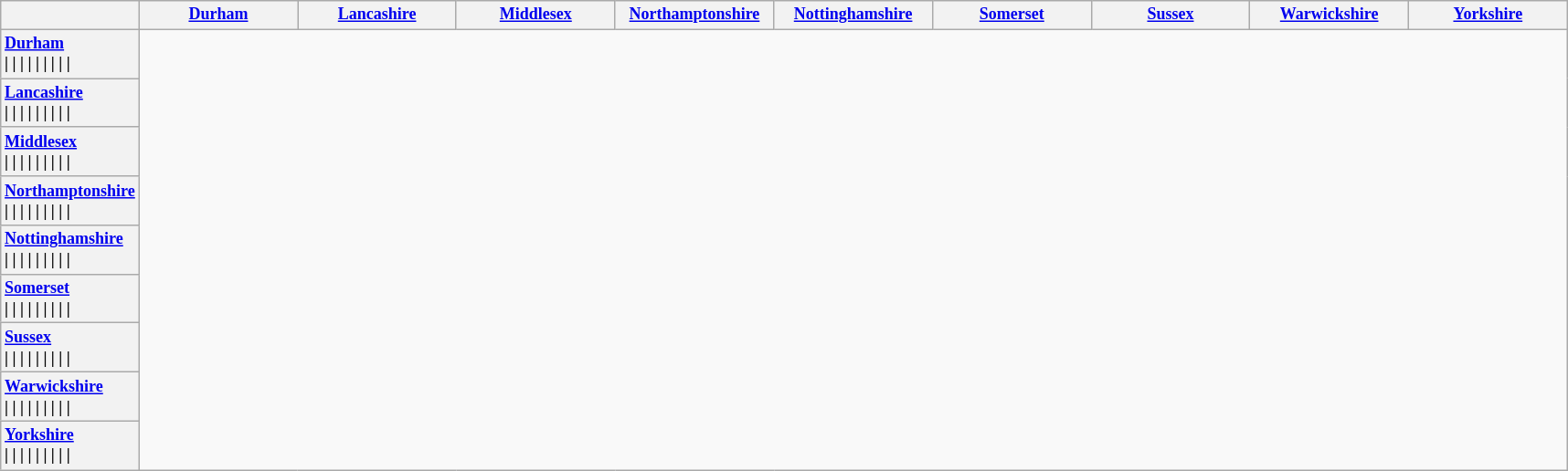<table class="wikitable" style="font-size: 75%; text-align:left;">
<tr>
<th style="width:50px; text-align:center;"></th>
<th width=110><a href='#'>Durham</a></th>
<th width=110><a href='#'>Lancashire</a></th>
<th width=110><a href='#'>Middlesex</a></th>
<th width=110><a href='#'>Northamptonshire</a></th>
<th width=110><a href='#'>Nottinghamshire</a></th>
<th width=110><a href='#'>Somerset</a></th>
<th width=110><a href='#'>Sussex</a></th>
<th width=110><a href='#'>Warwickshire</a></th>
<th width=110><a href='#'>Yorkshire</a></th>
</tr>
<tr>
<th style="text-align:left; border-left:none"><a href='#'>Durham</a><br> | 
 | 
 | 
 | 
 | 
 | 
 | 
 | 
 | </th>
</tr>
<tr>
<th style="text-align:left; border-left:none"><a href='#'>Lancashire</a><br> | 
 | 
 | 
 | 
 | 
 | 
 | 
 | 
 | </th>
</tr>
<tr>
<th style="text-align:left; border-left:none"><a href='#'>Middlesex</a><br> | 
 | 
 | 
 | 
 | 
 | 
 | 
 | 
 | </th>
</tr>
<tr>
<th style="text-align:left; border-left:none"><a href='#'>Northamptonshire</a><br> | 
 | 
 | 
 | 
 | 
 | 
 | 
 | 
 | </th>
</tr>
<tr>
<th style="text-align:left; border-left:none"><a href='#'>Nottinghamshire</a><br> | 
 | 
 | 
 | 
 | 
 | 
 | 
 | 
 | </th>
</tr>
<tr>
<th style="text-align:left; border-left:none"><a href='#'>Somerset</a><br> | 
 | 
 | 
 | 
 | 
 | 
 | 
 | 
 | </th>
</tr>
<tr>
<th style="text-align:left; border-left:none"><a href='#'>Sussex</a><br> | 
 | 
 | 
 | 
 | 
 | 
 | 
 | 
 | </th>
</tr>
<tr>
<th style="text-align:left; border-left:none"><a href='#'>Warwickshire</a><br> | 
 | 
 | 
 | 
 | 
 | 
 | 
 | 
 | </th>
</tr>
<tr>
<th style="text-align:left; border-left:none"><a href='#'>Yorkshire</a><br> | 
 | 
 | 
 | 
 | 
 | 
 | 
 | 
 | </th>
</tr>
</table>
